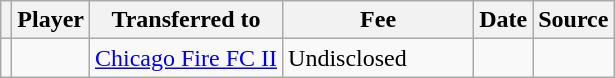<table class="wikitable plainrowheaders sortable">
<tr>
<th></th>
<th scope="col">Player</th>
<th>Transferred to</th>
<th style="width: 120px;">Fee</th>
<th scope="col">Date</th>
<th scope="col">Source</th>
</tr>
<tr>
<td align="center"></td>
<td> </td>
<td> <a href='#'>Chicago Fire FC II</a></td>
<td>Undisclosed</td>
<td></td>
<td></td>
</tr>
</table>
